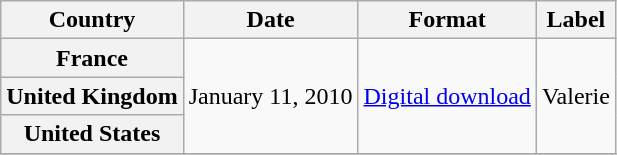<table class="wikitable plainrowheaders">
<tr>
<th scope="col">Country</th>
<th scope="col">Date</th>
<th scope="col">Format</th>
<th scope="col">Label</th>
</tr>
<tr>
<th scope="row">France</th>
<td rowspan="3">January 11, 2010</td>
<td rowspan="3"><a href='#'>Digital download</a></td>
<td rowspan="3">Valerie</td>
</tr>
<tr>
<th scope="row">United Kingdom</th>
</tr>
<tr>
<th scope="row">United States</th>
</tr>
<tr>
</tr>
</table>
